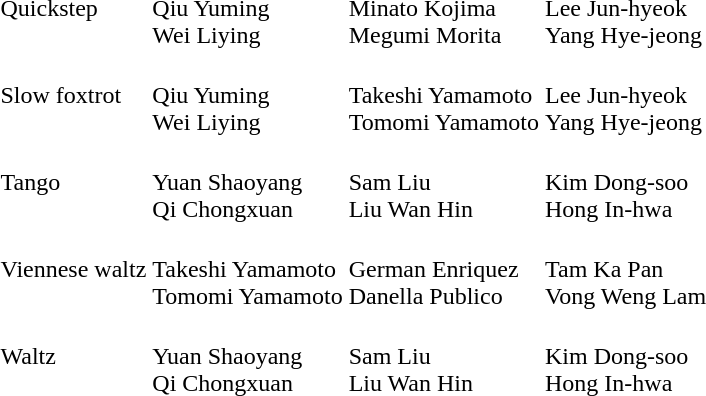<table>
<tr>
<td>Quickstep</td>
<td><br>Qiu Yuming<br>Wei Liying</td>
<td><br>Minato Kojima<br>Megumi Morita</td>
<td><br>Lee Jun-hyeok<br>Yang Hye-jeong</td>
</tr>
<tr>
<td>Slow foxtrot</td>
<td><br>Qiu Yuming<br>Wei Liying</td>
<td><br>Takeshi Yamamoto<br>Tomomi Yamamoto</td>
<td><br>Lee Jun-hyeok<br>Yang Hye-jeong</td>
</tr>
<tr>
<td>Tango</td>
<td><br>Yuan Shaoyang<br>Qi Chongxuan</td>
<td><br>Sam Liu<br>Liu Wan Hin</td>
<td><br>Kim Dong-soo<br>Hong In-hwa</td>
</tr>
<tr>
<td>Viennese waltz</td>
<td><br>Takeshi Yamamoto<br>Tomomi Yamamoto</td>
<td><br>German Enriquez<br>Danella Publico</td>
<td><br>Tam Ka Pan<br>Vong Weng Lam</td>
</tr>
<tr>
<td>Waltz</td>
<td><br>Yuan Shaoyang<br>Qi Chongxuan</td>
<td><br>Sam Liu<br>Liu Wan Hin</td>
<td><br>Kim Dong-soo<br>Hong In-hwa</td>
</tr>
</table>
